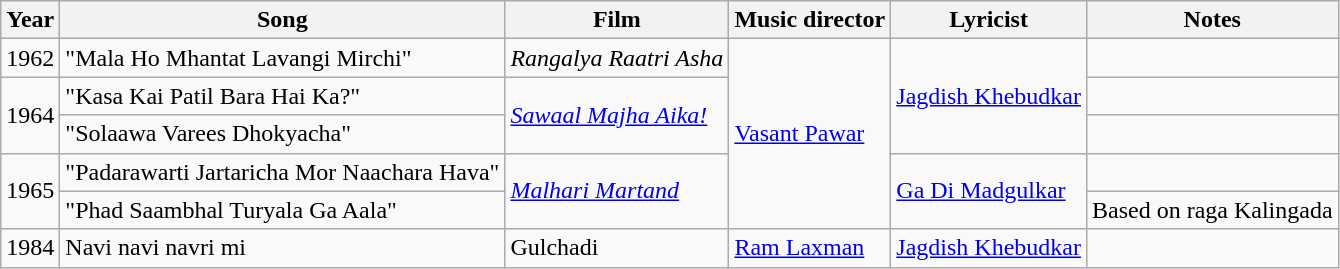<table class="wikitable sortable">
<tr>
<th>Year</th>
<th>Song</th>
<th>Film</th>
<th>Music director</th>
<th>Lyricist</th>
<th>Notes</th>
</tr>
<tr>
<td>1962</td>
<td>"Mala Ho Mhantat Lavangi Mirchi"</td>
<td><em>Rangalya Raatri Asha</em></td>
<td rowspan="5"><a href='#'>Vasant Pawar</a></td>
<td rowspan="3"><a href='#'>Jagdish Khebudkar</a></td>
<td></td>
</tr>
<tr>
<td rowspan="2">1964</td>
<td>"Kasa Kai Patil Bara Hai Ka?"</td>
<td rowspan="2"><em><a href='#'>Sawaal Majha Aika!</a></em></td>
<td></td>
</tr>
<tr>
<td>"Solaawa Varees Dhokyacha"</td>
<td></td>
</tr>
<tr>
<td rowspan="2">1965</td>
<td>"Padarawarti Jartaricha Mor Naachara Hava"</td>
<td rowspan="2"><em><a href='#'>Malhari Martand</a></em></td>
<td rowspan="2"><a href='#'>Ga Di Madgulkar</a></td>
<td></td>
</tr>
<tr>
<td>"Phad Saambhal Turyala Ga Aala"</td>
<td>Based on raga Kalingada</td>
</tr>
<tr>
<td>1984</td>
<td>Navi navi navri mi</td>
<td>Gulchadi</td>
<td><a href='#'>Ram Laxman</a></td>
<td><a href='#'>Jagdish Khebudkar</a></td>
<td></td>
</tr>
</table>
